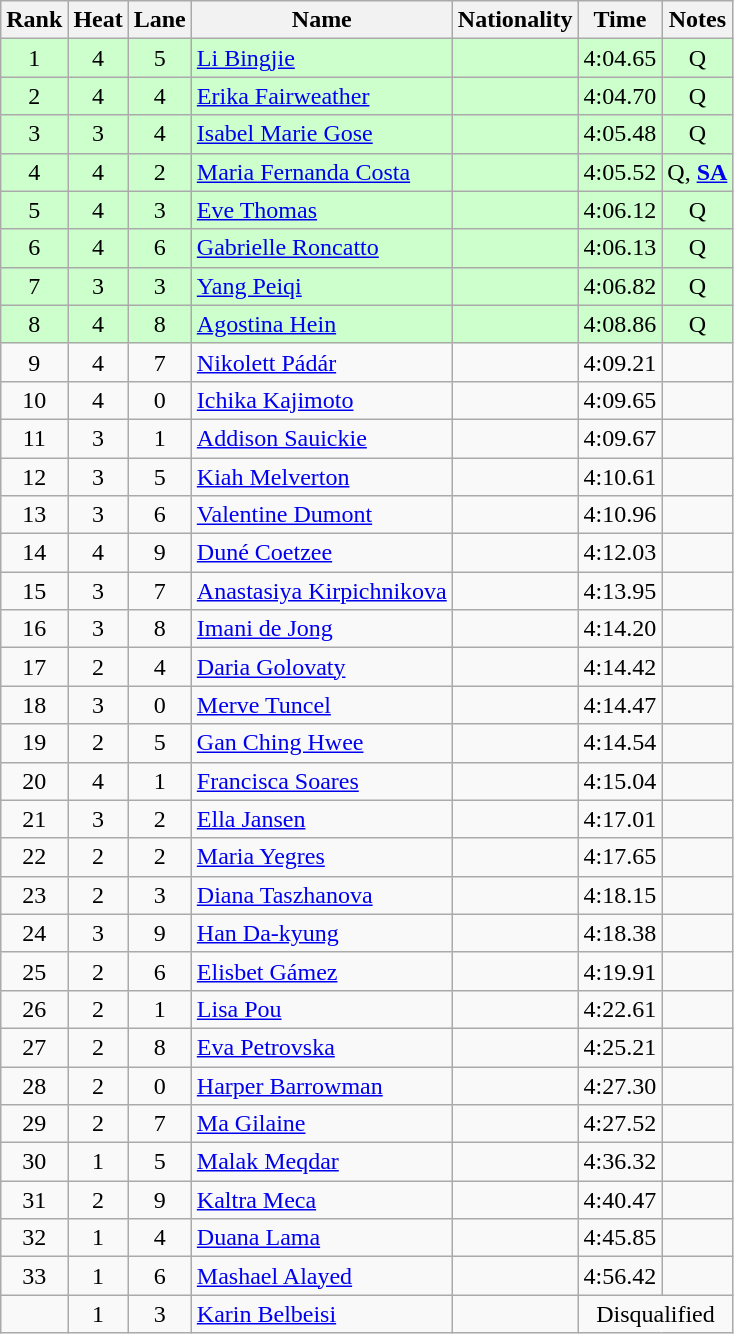<table class="wikitable sortable" style="text-align:center">
<tr>
<th>Rank</th>
<th>Heat</th>
<th>Lane</th>
<th>Name</th>
<th>Nationality</th>
<th>Time</th>
<th>Notes</th>
</tr>
<tr bgcolor=ccffcc>
<td>1</td>
<td>4</td>
<td>5</td>
<td align=left><a href='#'>Li Bingjie</a></td>
<td align=left></td>
<td>4:04.65</td>
<td>Q</td>
</tr>
<tr bgcolor=ccffcc>
<td>2</td>
<td>4</td>
<td>4</td>
<td align=left><a href='#'>Erika Fairweather</a></td>
<td align=left></td>
<td>4:04.70</td>
<td>Q</td>
</tr>
<tr bgcolor=ccffcc>
<td>3</td>
<td>3</td>
<td>4</td>
<td align=left><a href='#'>Isabel Marie Gose</a></td>
<td align=left></td>
<td>4:05.48</td>
<td>Q</td>
</tr>
<tr bgcolor=ccffcc>
<td>4</td>
<td>4</td>
<td>2</td>
<td align=left><a href='#'>Maria Fernanda Costa</a></td>
<td align=left></td>
<td>4:05.52</td>
<td>Q, <strong><a href='#'>SA</a></strong></td>
</tr>
<tr bgcolor=ccffcc>
<td>5</td>
<td>4</td>
<td>3</td>
<td align=left><a href='#'>Eve Thomas</a></td>
<td align=left></td>
<td>4:06.12</td>
<td>Q</td>
</tr>
<tr bgcolor=ccffcc>
<td>6</td>
<td>4</td>
<td>6</td>
<td align=left><a href='#'>Gabrielle Roncatto</a></td>
<td align=left></td>
<td>4:06.13</td>
<td>Q</td>
</tr>
<tr bgcolor=ccffcc>
<td>7</td>
<td>3</td>
<td>3</td>
<td align=left><a href='#'>Yang Peiqi</a></td>
<td align=left></td>
<td>4:06.82</td>
<td>Q</td>
</tr>
<tr bgcolor=ccffcc>
<td>8</td>
<td>4</td>
<td>8</td>
<td align=left><a href='#'>Agostina Hein</a></td>
<td align=left></td>
<td>4:08.86</td>
<td>Q</td>
</tr>
<tr>
<td>9</td>
<td>4</td>
<td>7</td>
<td align=left><a href='#'>Nikolett Pádár</a></td>
<td align=left></td>
<td>4:09.21</td>
<td></td>
</tr>
<tr>
<td>10</td>
<td>4</td>
<td>0</td>
<td align=left><a href='#'>Ichika Kajimoto</a></td>
<td align=left></td>
<td>4:09.65</td>
<td></td>
</tr>
<tr>
<td>11</td>
<td>3</td>
<td>1</td>
<td align=left><a href='#'>Addison Sauickie</a></td>
<td align=left></td>
<td>4:09.67</td>
<td></td>
</tr>
<tr>
<td>12</td>
<td>3</td>
<td>5</td>
<td align=left><a href='#'>Kiah Melverton</a></td>
<td align=left></td>
<td>4:10.61</td>
<td></td>
</tr>
<tr>
<td>13</td>
<td>3</td>
<td>6</td>
<td align=left><a href='#'>Valentine Dumont</a></td>
<td align=left></td>
<td>4:10.96</td>
<td></td>
</tr>
<tr>
<td>14</td>
<td>4</td>
<td>9</td>
<td align=left><a href='#'>Duné Coetzee</a></td>
<td align=left></td>
<td>4:12.03</td>
<td></td>
</tr>
<tr>
<td>15</td>
<td>3</td>
<td>7</td>
<td align=left><a href='#'>Anastasiya Kirpichnikova</a></td>
<td align=left></td>
<td>4:13.95</td>
<td></td>
</tr>
<tr>
<td>16</td>
<td>3</td>
<td>8</td>
<td align=left><a href='#'>Imani de Jong</a></td>
<td align=left></td>
<td>4:14.20</td>
<td></td>
</tr>
<tr>
<td>17</td>
<td>2</td>
<td>4</td>
<td align=left><a href='#'>Daria Golovaty</a></td>
<td align=left></td>
<td>4:14.42</td>
<td></td>
</tr>
<tr>
<td>18</td>
<td>3</td>
<td>0</td>
<td align=left><a href='#'>Merve Tuncel</a></td>
<td align=left></td>
<td>4:14.47</td>
<td></td>
</tr>
<tr>
<td>19</td>
<td>2</td>
<td>5</td>
<td align=left><a href='#'>Gan Ching Hwee</a></td>
<td align=left></td>
<td>4:14.54</td>
<td></td>
</tr>
<tr>
<td>20</td>
<td>4</td>
<td>1</td>
<td align=left><a href='#'>Francisca Soares</a></td>
<td align=left></td>
<td>4:15.04</td>
<td></td>
</tr>
<tr>
<td>21</td>
<td>3</td>
<td>2</td>
<td align=left><a href='#'>Ella Jansen</a></td>
<td align=left></td>
<td>4:17.01</td>
<td></td>
</tr>
<tr>
<td>22</td>
<td>2</td>
<td>2</td>
<td align=left><a href='#'>Maria Yegres</a></td>
<td align=left></td>
<td>4:17.65</td>
<td></td>
</tr>
<tr>
<td>23</td>
<td>2</td>
<td>3</td>
<td align=left><a href='#'>Diana Taszhanova</a></td>
<td align=left></td>
<td>4:18.15</td>
<td></td>
</tr>
<tr>
<td>24</td>
<td>3</td>
<td>9</td>
<td align=left><a href='#'>Han Da-kyung</a></td>
<td align=left></td>
<td>4:18.38</td>
<td></td>
</tr>
<tr>
<td>25</td>
<td>2</td>
<td>6</td>
<td align=left><a href='#'>Elisbet Gámez</a></td>
<td align=left></td>
<td>4:19.91</td>
<td></td>
</tr>
<tr>
<td>26</td>
<td>2</td>
<td>1</td>
<td align=left><a href='#'>Lisa Pou</a></td>
<td align=left></td>
<td>4:22.61</td>
<td></td>
</tr>
<tr>
<td>27</td>
<td>2</td>
<td>8</td>
<td align=left><a href='#'>Eva Petrovska</a></td>
<td align=left></td>
<td>4:25.21</td>
<td></td>
</tr>
<tr>
<td>28</td>
<td>2</td>
<td>0</td>
<td align=left><a href='#'>Harper Barrowman</a></td>
<td align=left></td>
<td>4:27.30</td>
<td></td>
</tr>
<tr>
<td>29</td>
<td>2</td>
<td>7</td>
<td align=left><a href='#'>Ma Gilaine</a></td>
<td align=left></td>
<td>4:27.52</td>
<td></td>
</tr>
<tr>
<td>30</td>
<td>1</td>
<td>5</td>
<td align=left><a href='#'>Malak Meqdar</a></td>
<td align=left></td>
<td>4:36.32</td>
<td></td>
</tr>
<tr>
<td>31</td>
<td>2</td>
<td>9</td>
<td align=left><a href='#'>Kaltra Meca</a></td>
<td align=left></td>
<td>4:40.47</td>
<td></td>
</tr>
<tr>
<td>32</td>
<td>1</td>
<td>4</td>
<td align=left><a href='#'>Duana Lama</a></td>
<td align=left></td>
<td>4:45.85</td>
<td></td>
</tr>
<tr>
<td>33</td>
<td>1</td>
<td>6</td>
<td align=left><a href='#'>Mashael Alayed</a></td>
<td align=left></td>
<td>4:56.42</td>
<td></td>
</tr>
<tr>
<td></td>
<td>1</td>
<td>3</td>
<td align=left><a href='#'>Karin Belbeisi</a></td>
<td align=left></td>
<td colspan=2>Disqualified</td>
</tr>
</table>
